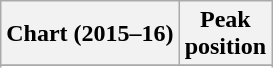<table class="wikitable sortable plainrowheaders">
<tr>
<th>Chart (2015–16)</th>
<th>Peak<br> position</th>
</tr>
<tr>
</tr>
<tr>
</tr>
</table>
